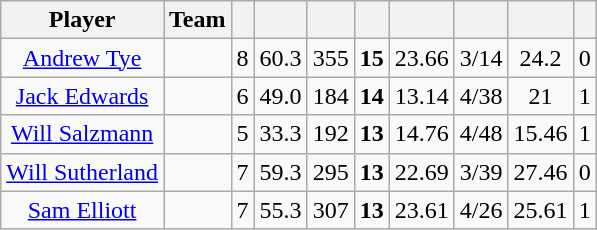<table class="wikitable sortable" style="text-align:center">
<tr>
<th class="unsortable">Player</th>
<th>Team</th>
<th></th>
<th></th>
<th></th>
<th></th>
<th></th>
<th></th>
<th></th>
<th></th>
</tr>
<tr>
<td><a href='#'>Andrew Tye</a></td>
<td style="text-align:left;"></td>
<td>8</td>
<td>60.3</td>
<td>355</td>
<td><strong>15</strong></td>
<td>23.66</td>
<td>3/14</td>
<td>24.2</td>
<td>0</td>
</tr>
<tr>
<td><a href='#'>Jack Edwards</a></td>
<td style="text-align:left;"></td>
<td>6</td>
<td>49.0</td>
<td>184</td>
<td><strong>14</strong></td>
<td>13.14</td>
<td>4/38</td>
<td>21</td>
<td>1</td>
</tr>
<tr>
<td><a href='#'>Will Salzmann</a></td>
<td style="text-align:left;"></td>
<td>5</td>
<td>33.3</td>
<td>192</td>
<td><strong>13</strong></td>
<td>14.76</td>
<td>4/48</td>
<td>15.46</td>
<td>1</td>
</tr>
<tr>
<td><a href='#'>Will Sutherland</a></td>
<td style="text-align:left;"></td>
<td>7</td>
<td>59.3</td>
<td>295</td>
<td><strong>13</strong></td>
<td>22.69</td>
<td>3/39</td>
<td>27.46</td>
<td>0</td>
</tr>
<tr>
<td><a href='#'>Sam Elliott</a></td>
<td style="text-align:left;"></td>
<td>7</td>
<td>55.3</td>
<td>307</td>
<td><strong>13</strong></td>
<td>23.61</td>
<td>4/26</td>
<td>25.61</td>
<td>1</td>
</tr>
</table>
